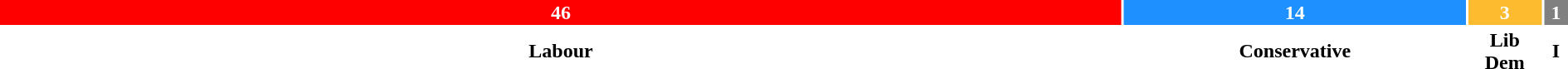<table style="width:100%; text-align:center;">
<tr style="color:white;">
<td style="background:red; width:71.88%;"><strong>46</strong></td>
<td style="background:dodgerblue; width:21.88%;"><strong>14</strong></td>
<td style="background:#FDBB30; width:4.69%;"><strong>3</strong></td>
<td style="background:grey; width:1.55%;"><strong>1</strong></td>
</tr>
<tr>
<td><span><strong>Labour</strong></span></td>
<td><span><strong>Conservative</strong></span></td>
<td><span><strong>Lib Dem</strong></span></td>
<td><span><strong>I</strong></span></td>
</tr>
</table>
